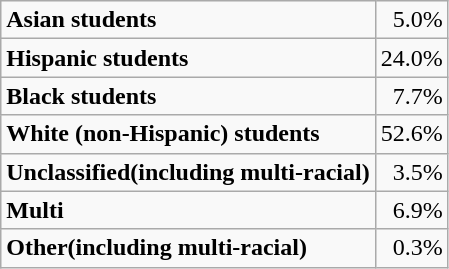<table class="wikitable">
<tr>
<td><strong>Asian students</strong></td>
<td align="right">5.0%</td>
</tr>
<tr>
<td><strong>Hispanic students</strong></td>
<td align="right">24.0%</td>
</tr>
<tr>
<td><strong>Black students</strong></td>
<td align="right">7.7%</td>
</tr>
<tr>
<td><strong>White (non-Hispanic) students</strong></td>
<td align="right">52.6%</td>
</tr>
<tr>
<td><strong>Unclassified(including multi-racial)</strong></td>
<td align="right">3.5%</td>
</tr>
<tr>
<td><strong>Multi</strong></td>
<td align="right">6.9%</td>
</tr>
<tr>
<td><strong>Other(including multi-racial)</strong></td>
<td align="right">0.3%</td>
</tr>
</table>
